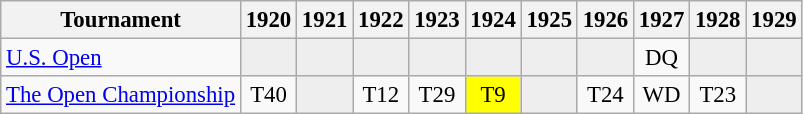<table class="wikitable" style="font-size:95%;text-align:center;">
<tr>
<th>Tournament</th>
<th>1920</th>
<th>1921</th>
<th>1922</th>
<th>1923</th>
<th>1924</th>
<th>1925</th>
<th>1926</th>
<th>1927</th>
<th>1928</th>
<th>1929</th>
</tr>
<tr>
<td align=left><a href='#'>U.S. Open</a></td>
<td style="background:#eeeeee;"></td>
<td style="background:#eeeeee;"></td>
<td style="background:#eeeeee;"></td>
<td style="background:#eeeeee;"></td>
<td style="background:#eeeeee;"></td>
<td style="background:#eeeeee;"></td>
<td style="background:#eeeeee;"></td>
<td>DQ</td>
<td style="background:#eeeeee;"></td>
<td style="background:#eeeeee;"></td>
</tr>
<tr>
<td align=left><a href='#'>The Open Championship</a></td>
<td>T40</td>
<td style="background:#eeeeee;"></td>
<td>T12</td>
<td>T29</td>
<td style="background:yellow;">T9</td>
<td style="background:#eeeeee;"></td>
<td>T24</td>
<td>WD</td>
<td>T23</td>
<td style="background:#eeeeee;"></td>
</tr>
</table>
